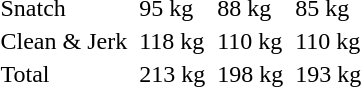<table>
<tr>
<td>Snatch</td>
<td></td>
<td>95 kg</td>
<td></td>
<td>88 kg</td>
<td></td>
<td>85 kg</td>
</tr>
<tr>
<td>Clean & Jerk</td>
<td></td>
<td>118 kg</td>
<td></td>
<td>110 kg</td>
<td></td>
<td>110 kg</td>
</tr>
<tr>
<td>Total</td>
<td></td>
<td>213 kg</td>
<td></td>
<td>198 kg</td>
<td></td>
<td>193 kg</td>
</tr>
</table>
